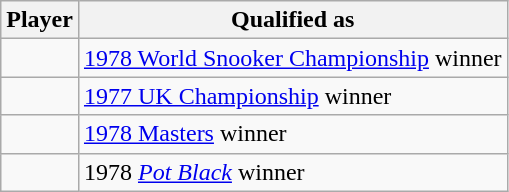<table class="wikitable">
<tr>
<th>Player</th>
<th>Qualified as</th>
</tr>
<tr>
<td></td>
<td><a href='#'>1978 World Snooker Championship</a> winner</td>
</tr>
<tr>
<td></td>
<td><a href='#'>1977 UK Championship</a> winner</td>
</tr>
<tr>
<td></td>
<td><a href='#'>1978 Masters</a> winner</td>
</tr>
<tr>
<td></td>
<td>1978 <em><a href='#'>Pot Black</a></em> winner</td>
</tr>
</table>
